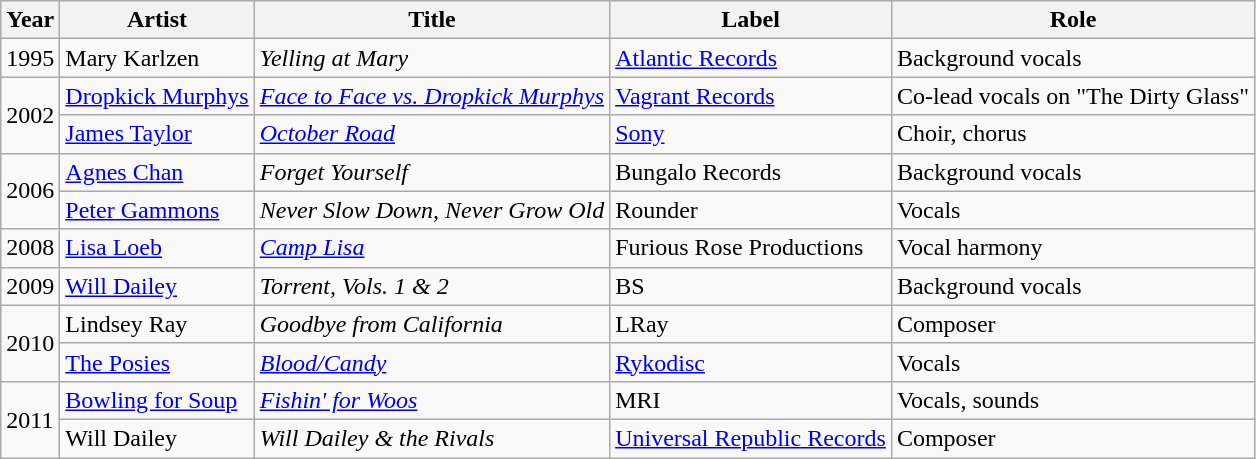<table class="wikitable">
<tr>
<th>Year</th>
<th>Artist</th>
<th>Title</th>
<th>Label</th>
<th>Role</th>
</tr>
<tr>
<td>1995</td>
<td>Mary Karlzen</td>
<td><em>Yelling at Mary</em></td>
<td><a href='#'>Atlantic Records</a></td>
<td>Background vocals</td>
</tr>
<tr>
<td rowspan="2">2002</td>
<td><a href='#'>Dropkick Murphys</a></td>
<td><em><a href='#'>Face to Face vs. Dropkick Murphys</a></em></td>
<td><a href='#'>Vagrant Records</a></td>
<td>Co-lead vocals on "The Dirty Glass"</td>
</tr>
<tr>
<td><a href='#'>James Taylor</a></td>
<td><em><a href='#'>October Road</a></em></td>
<td><a href='#'>Sony</a></td>
<td>Choir, chorus</td>
</tr>
<tr>
<td rowspan="2">2006</td>
<td><a href='#'>Agnes Chan</a></td>
<td><em>Forget Yourself</em></td>
<td>Bungalo Records</td>
<td>Background vocals</td>
</tr>
<tr>
<td><a href='#'>Peter Gammons</a></td>
<td><em>Never Slow Down, Never Grow Old</em></td>
<td>Rounder</td>
<td>Vocals</td>
</tr>
<tr>
<td>2008</td>
<td><a href='#'>Lisa Loeb</a></td>
<td><em><a href='#'>Camp Lisa</a></em></td>
<td>Furious Rose Productions</td>
<td>Vocal harmony</td>
</tr>
<tr>
<td>2009</td>
<td><a href='#'>Will Dailey</a></td>
<td><em>Torrent, Vols. 1 & 2</em></td>
<td>BS</td>
<td>Background vocals</td>
</tr>
<tr>
<td rowspan="2">2010</td>
<td>Lindsey Ray</td>
<td><em>Goodbye from California</em></td>
<td>LRay</td>
<td>Composer</td>
</tr>
<tr>
<td><a href='#'>The Posies</a></td>
<td><em><a href='#'>Blood/Candy</a></em></td>
<td><a href='#'>Rykodisc</a></td>
<td>Vocals</td>
</tr>
<tr>
<td rowspan="2">2011</td>
<td><a href='#'>Bowling for Soup</a></td>
<td><em><a href='#'>Fishin' for Woos</a></em></td>
<td>MRI</td>
<td>Vocals, sounds</td>
</tr>
<tr>
<td>Will Dailey</td>
<td><em>Will Dailey & the Rivals</em></td>
<td><a href='#'>Universal Republic Records</a></td>
<td>Composer</td>
</tr>
</table>
